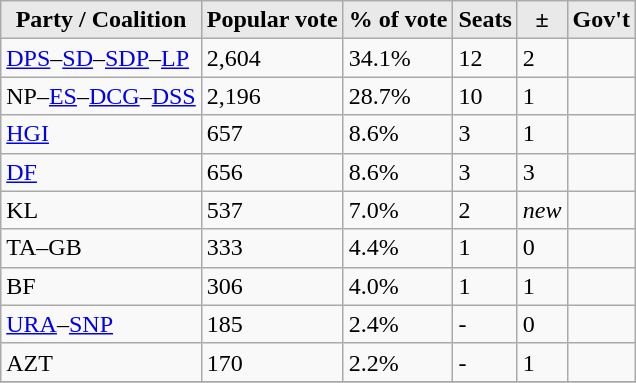<table class="wikitable">
<tr>
<th style="background-color:#E9E9E9">Party / Coalition</th>
<th style="background-color:#E9E9E9">Popular vote</th>
<th style="background-color:#E9E9E9">% of vote</th>
<th style="background-color:#E9E9E9">Seats</th>
<th style="background-color:#E9E9E9">±</th>
<th style="background-color:#E9E9E9">Gov't</th>
</tr>
<tr>
<td align="left"><a href='#'>DPS</a>–<a href='#'>SD</a>–<a href='#'>SDP</a>–<a href='#'>LP</a></td>
<td>2,604</td>
<td>34.1%</td>
<td>12</td>
<td>2</td>
<td></td>
</tr>
<tr>
<td align="left">NP–<a href='#'>ES</a>–<a href='#'>DCG</a>–<a href='#'>DSS</a></td>
<td>2,196</td>
<td>28.7%</td>
<td>10</td>
<td>1</td>
<td></td>
</tr>
<tr>
<td align="left"><a href='#'>HGI</a></td>
<td>657</td>
<td>8.6%</td>
<td>3</td>
<td>1</td>
<td></td>
</tr>
<tr>
<td align="left"><a href='#'>DF</a></td>
<td>656</td>
<td>8.6%</td>
<td>3</td>
<td>3</td>
<td></td>
</tr>
<tr>
<td align="left">KL</td>
<td>537</td>
<td>7.0%</td>
<td>2</td>
<td><em>new</em></td>
<td></td>
</tr>
<tr>
<td align="left">TA–GB</td>
<td>333</td>
<td>4.4%</td>
<td>1</td>
<td>0</td>
<td></td>
</tr>
<tr>
<td align="left">BF</td>
<td>306</td>
<td>4.0%</td>
<td>1</td>
<td>1</td>
<td></td>
</tr>
<tr>
<td align="left"><a href='#'>URA</a>–<a href='#'>SNP</a></td>
<td>185</td>
<td>2.4%</td>
<td>-</td>
<td>0</td>
<td></td>
</tr>
<tr>
<td align="left">AZT</td>
<td>170</td>
<td>2.2%</td>
<td>-</td>
<td>1</td>
<td></td>
</tr>
<tr>
</tr>
</table>
